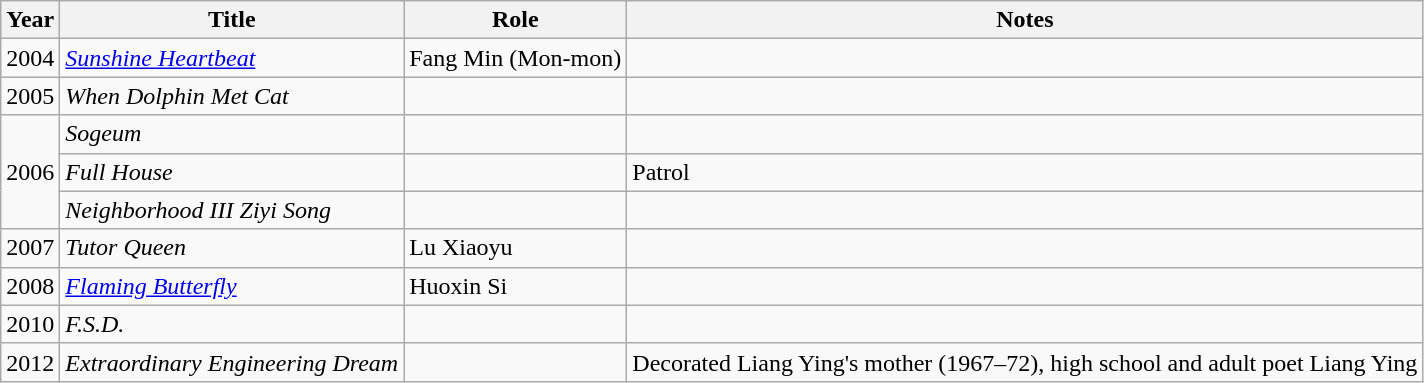<table class="wikitable">
<tr>
<th>Year</th>
<th>Title</th>
<th>Role</th>
<th>Notes</th>
</tr>
<tr>
<td>2004</td>
<td><em><a href='#'>Sunshine Heartbeat</a></em></td>
<td>Fang Min (Mon-mon)</td>
<td></td>
</tr>
<tr>
<td>2005</td>
<td><em>When Dolphin Met Cat</em></td>
<td></td>
<td></td>
</tr>
<tr>
<td rowspan="3">2006</td>
<td><em>Sogeum</em></td>
<td></td>
<td></td>
</tr>
<tr>
<td><em>Full House</em></td>
<td></td>
<td>Patrol</td>
</tr>
<tr>
<td><em>Neighborhood III Ziyi Song</em></td>
<td></td>
<td></td>
</tr>
<tr>
<td>2007</td>
<td><em>Tutor Queen</em></td>
<td>Lu Xiaoyu</td>
<td></td>
</tr>
<tr>
<td>2008</td>
<td><em><a href='#'>Flaming Butterfly</a></em></td>
<td>Huoxin Si</td>
<td></td>
</tr>
<tr>
<td>2010</td>
<td><em>F.S.D.</em></td>
<td></td>
<td></td>
</tr>
<tr>
<td>2012</td>
<td><em>Extraordinary Engineering Dream</em></td>
<td></td>
<td>Decorated Liang Ying's mother (1967–72), high school and adult poet Liang Ying</td>
</tr>
</table>
